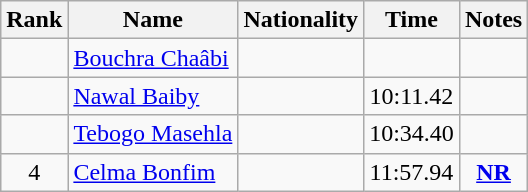<table class="wikitable sortable" style="text-align:center">
<tr>
<th>Rank</th>
<th>Name</th>
<th>Nationality</th>
<th>Time</th>
<th>Notes</th>
</tr>
<tr>
<td></td>
<td align=left><a href='#'>Bouchra Chaâbi</a></td>
<td align=left></td>
<td></td>
<td></td>
</tr>
<tr>
<td></td>
<td align=left><a href='#'>Nawal Baiby</a></td>
<td align=left></td>
<td>10:11.42</td>
<td></td>
</tr>
<tr>
<td></td>
<td align=left><a href='#'>Tebogo Masehla</a></td>
<td align=left></td>
<td>10:34.40</td>
<td></td>
</tr>
<tr>
<td>4</td>
<td align=left><a href='#'>Celma Bonfim</a></td>
<td align=left></td>
<td>11:57.94</td>
<td><strong><a href='#'>NR</a></strong></td>
</tr>
</table>
